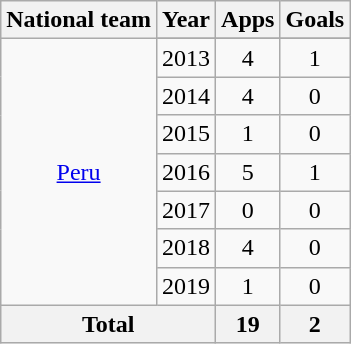<table class="wikitable" style="text-align: center;">
<tr>
<th>National team</th>
<th>Year</th>
<th>Apps</th>
<th>Goals</th>
</tr>
<tr>
<td rowspan="8"><a href='#'>Peru</a></td>
</tr>
<tr>
<td>2013</td>
<td>4</td>
<td>1</td>
</tr>
<tr>
<td>2014</td>
<td>4</td>
<td>0</td>
</tr>
<tr>
<td>2015</td>
<td>1</td>
<td>0</td>
</tr>
<tr>
<td>2016</td>
<td>5</td>
<td>1</td>
</tr>
<tr>
<td>2017</td>
<td>0</td>
<td>0</td>
</tr>
<tr>
<td>2018</td>
<td>4</td>
<td>0</td>
</tr>
<tr>
<td>2019</td>
<td>1</td>
<td>0</td>
</tr>
<tr>
<th colspan=2>Total</th>
<th>19</th>
<th>2</th>
</tr>
</table>
